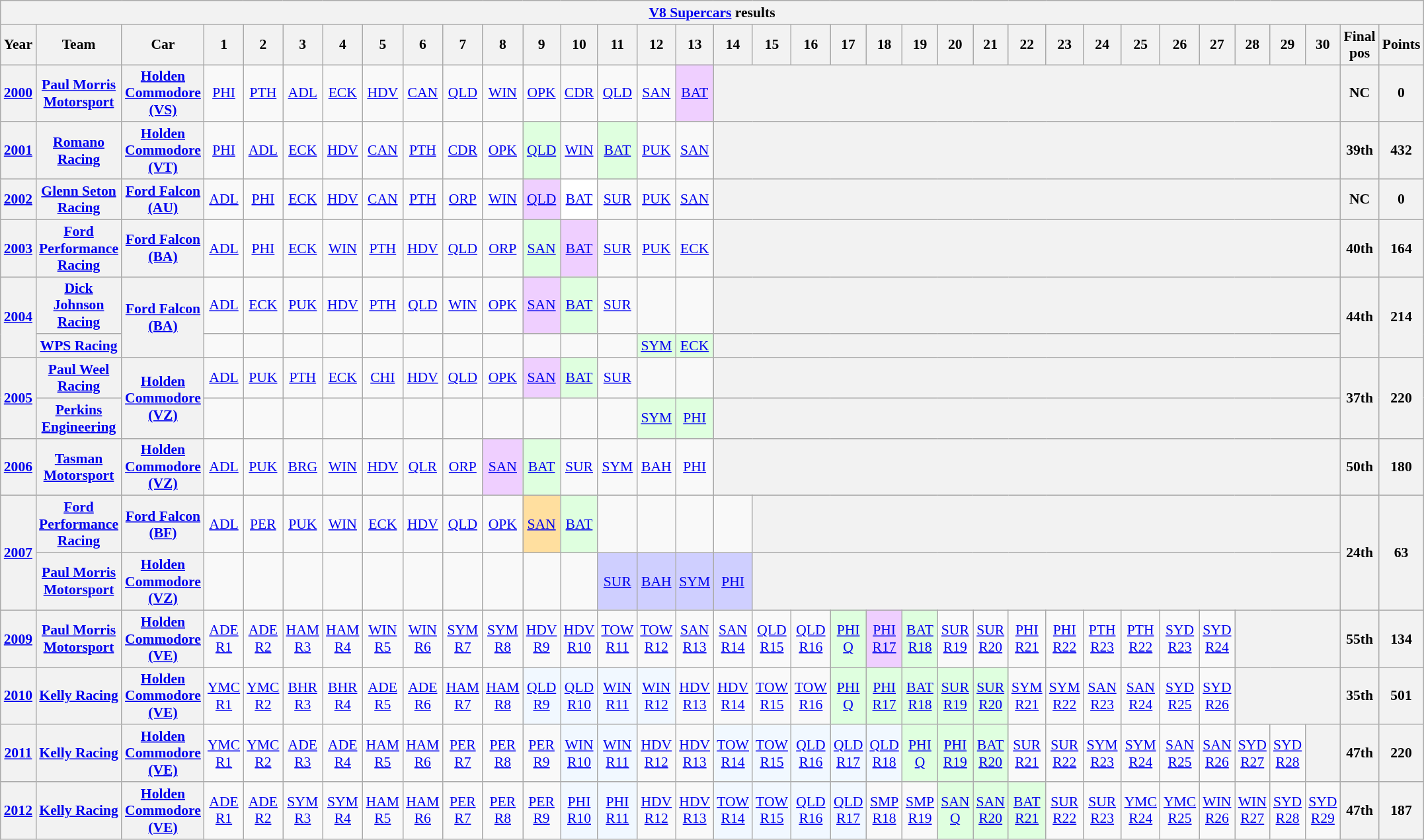<table class="wikitable" style="text-align:center; font-size:90%">
<tr>
<th colspan=45><a href='#'>V8 Supercars</a> results</th>
</tr>
<tr>
<th>Year</th>
<th>Team</th>
<th>Car</th>
<th>1</th>
<th>2</th>
<th>3</th>
<th>4</th>
<th>5</th>
<th>6</th>
<th>7</th>
<th>8</th>
<th>9</th>
<th>10</th>
<th>11</th>
<th>12</th>
<th>13</th>
<th>14</th>
<th>15</th>
<th>16</th>
<th>17</th>
<th>18</th>
<th>19</th>
<th>20</th>
<th>21</th>
<th>22</th>
<th>23</th>
<th>24</th>
<th>25</th>
<th>26</th>
<th>27</th>
<th>28</th>
<th>29</th>
<th>30</th>
<th>Final pos</th>
<th>Points</th>
</tr>
<tr>
<th><a href='#'>2000</a></th>
<th><a href='#'>Paul Morris Motorsport</a></th>
<th><a href='#'>Holden Commodore (VS)</a></th>
<td><a href='#'>PHI</a></td>
<td><a href='#'>PTH</a></td>
<td><a href='#'>ADL</a></td>
<td><a href='#'>ECK</a></td>
<td><a href='#'>HDV</a></td>
<td><a href='#'>CAN</a></td>
<td><a href='#'>QLD</a></td>
<td><a href='#'>WIN</a></td>
<td><a href='#'>OPK</a></td>
<td><a href='#'>CDR</a></td>
<td><a href='#'>QLD</a></td>
<td><a href='#'>SAN</a></td>
<td style="background:#EFCFFF;"><a href='#'>BAT</a><br></td>
<th colspan=17></th>
<th>NC</th>
<th>0</th>
</tr>
<tr>
<th><a href='#'>2001</a></th>
<th><a href='#'>Romano Racing</a></th>
<th><a href='#'>Holden Commodore (VT)</a></th>
<td><a href='#'>PHI</a></td>
<td><a href='#'>ADL</a></td>
<td><a href='#'>ECK</a></td>
<td><a href='#'>HDV</a></td>
<td><a href='#'>CAN</a></td>
<td><a href='#'>PTH</a></td>
<td><a href='#'>CDR</a></td>
<td><a href='#'>OPK</a></td>
<td style="background:#dfffdf;"><a href='#'>QLD</a><br></td>
<td><a href='#'>WIN</a></td>
<td style="background:#dfffdf;"><a href='#'>BAT</a><br></td>
<td><a href='#'>PUK</a></td>
<td><a href='#'>SAN</a></td>
<th colspan=17></th>
<th>39th</th>
<th>432</th>
</tr>
<tr>
<th><a href='#'>2002</a></th>
<th><a href='#'>Glenn Seton Racing</a></th>
<th><a href='#'>Ford Falcon (AU)</a></th>
<td><a href='#'>ADL</a></td>
<td><a href='#'>PHI</a></td>
<td><a href='#'>ECK</a></td>
<td><a href='#'>HDV</a></td>
<td><a href='#'>CAN</a></td>
<td><a href='#'>PTH</a></td>
<td><a href='#'>ORP</a></td>
<td><a href='#'>WIN</a></td>
<td style="background:#EFCFFF;"><a href='#'>QLD</a><br></td>
<td style="background:#FFFFFF;"><a href='#'>BAT</a><br></td>
<td><a href='#'>SUR</a></td>
<td><a href='#'>PUK</a></td>
<td><a href='#'>SAN</a></td>
<th colspan=17></th>
<th>NC</th>
<th>0</th>
</tr>
<tr>
<th><a href='#'>2003</a></th>
<th><a href='#'>Ford Performance Racing</a></th>
<th><a href='#'>Ford Falcon (BA)</a></th>
<td><a href='#'>ADL</a></td>
<td><a href='#'>PHI</a></td>
<td><a href='#'>ECK</a></td>
<td><a href='#'>WIN</a></td>
<td><a href='#'>PTH</a></td>
<td><a href='#'>HDV</a></td>
<td><a href='#'>QLD</a></td>
<td><a href='#'>ORP</a></td>
<td style="background:#dfffdf;"><a href='#'>SAN</a><br></td>
<td style="background:#EFCFFF;"><a href='#'>BAT</a><br></td>
<td><a href='#'>SUR</a></td>
<td><a href='#'>PUK</a></td>
<td><a href='#'>ECK</a></td>
<th colspan=17></th>
<th>40th</th>
<th>164</th>
</tr>
<tr>
<th rowspan=2><a href='#'>2004</a></th>
<th><a href='#'>Dick Johnson Racing</a></th>
<th rowspan=2><a href='#'>Ford Falcon (BA)</a></th>
<td><a href='#'>ADL</a></td>
<td><a href='#'>ECK</a></td>
<td><a href='#'>PUK</a></td>
<td><a href='#'>HDV</a></td>
<td><a href='#'>PTH</a></td>
<td><a href='#'>QLD</a></td>
<td><a href='#'>WIN</a></td>
<td><a href='#'>OPK</a></td>
<td style="background:#EFCFFF;"><a href='#'>SAN</a><br></td>
<td style="background:#dfffdf;"><a href='#'>BAT</a><br></td>
<td><a href='#'>SUR</a></td>
<td></td>
<td></td>
<th colspan=17></th>
<th rowspan=2>44th</th>
<th rowspan=2>214</th>
</tr>
<tr>
<th><a href='#'>WPS Racing</a></th>
<td></td>
<td></td>
<td></td>
<td></td>
<td></td>
<td></td>
<td></td>
<td></td>
<td></td>
<td></td>
<td></td>
<td style="background:#dfffdf;"><a href='#'>SYM</a> <br></td>
<td style="background:#dfffdf;"><a href='#'>ECK</a><br></td>
<th colspan=17></th>
</tr>
<tr>
<th rowspan=2><a href='#'>2005</a></th>
<th><a href='#'>Paul Weel Racing</a></th>
<th rowspan=2><a href='#'>Holden Commodore (VZ)</a></th>
<td><a href='#'>ADL</a></td>
<td><a href='#'>PUK</a></td>
<td><a href='#'>PTH</a></td>
<td><a href='#'>ECK</a></td>
<td><a href='#'>CHI</a></td>
<td><a href='#'>HDV</a></td>
<td><a href='#'>QLD</a></td>
<td><a href='#'>OPK</a></td>
<td style="background:#EFCFFF;"><a href='#'>SAN</a><br></td>
<td style="background:#dfffdf;"><a href='#'>BAT</a><br></td>
<td><a href='#'>SUR</a></td>
<td></td>
<td></td>
<th colspan=17></th>
<th rowspan=2>37th</th>
<th rowspan=2>220</th>
</tr>
<tr>
<th><a href='#'>Perkins Engineering</a></th>
<td></td>
<td></td>
<td></td>
<td></td>
<td></td>
<td></td>
<td></td>
<td></td>
<td></td>
<td></td>
<td></td>
<td style="background:#dfffdf;"><a href='#'>SYM</a><br></td>
<td style="background:#dfffdf;"><a href='#'>PHI</a><br></td>
<th colspan=17></th>
</tr>
<tr>
<th><a href='#'>2006</a></th>
<th><a href='#'>Tasman Motorsport</a></th>
<th><a href='#'>Holden Commodore (VZ)</a></th>
<td><a href='#'>ADL</a></td>
<td><a href='#'>PUK</a></td>
<td><a href='#'>BRG</a></td>
<td><a href='#'>WIN</a></td>
<td><a href='#'>HDV</a></td>
<td><a href='#'>QLR</a></td>
<td><a href='#'>ORP</a></td>
<td style="background:#EFCFFF;"><a href='#'>SAN</a><br></td>
<td style="background:#dfffdf;"><a href='#'>BAT</a><br></td>
<td><a href='#'>SUR</a></td>
<td><a href='#'>SYM</a></td>
<td><a href='#'>BAH</a></td>
<td><a href='#'>PHI</a></td>
<th colspan=17></th>
<th>50th</th>
<th>180</th>
</tr>
<tr>
<th rowspan=2><a href='#'>2007</a></th>
<th><a href='#'>Ford Performance Racing</a></th>
<th><a href='#'>Ford Falcon (BF)</a></th>
<td><a href='#'>ADL</a></td>
<td><a href='#'>PER</a></td>
<td><a href='#'>PUK</a></td>
<td><a href='#'>WIN</a></td>
<td><a href='#'>ECK</a></td>
<td><a href='#'>HDV</a></td>
<td><a href='#'>QLD</a></td>
<td><a href='#'>OPK</a></td>
<td style="background:#ffdf9f;"><a href='#'>SAN</a><br></td>
<td style="background:#dfffdf;"><a href='#'>BAT</a><br></td>
<td></td>
<td></td>
<td></td>
<td></td>
<th colspan=16></th>
<th rowspan=2>24th</th>
<th rowspan=2>63</th>
</tr>
<tr>
<th><a href='#'>Paul Morris Motorsport</a></th>
<th><a href='#'>Holden Commodore (VZ)</a></th>
<td></td>
<td></td>
<td></td>
<td></td>
<td></td>
<td></td>
<td></td>
<td></td>
<td></td>
<td></td>
<td style="background:#cfcfff;"><a href='#'>SUR</a><br></td>
<td style="background:#cfcfff;"><a href='#'>BAH</a><br></td>
<td style="background:#cfcfff;"><a href='#'>SYM</a><br></td>
<td style="background:#cfcfff;"><a href='#'>PHI</a><br></td>
<th colspan=16></th>
</tr>
<tr>
<th><a href='#'>2009</a></th>
<th><a href='#'>Paul Morris Motorsport</a></th>
<th><a href='#'>Holden Commodore (VE)</a></th>
<td><a href='#'>ADE <br> R1</a></td>
<td><a href='#'>ADE <br> R2</a></td>
<td><a href='#'>HAM <br> R3</a></td>
<td><a href='#'>HAM <br> R4</a></td>
<td><a href='#'>WIN <br> R5</a></td>
<td><a href='#'>WIN <br> R6</a></td>
<td><a href='#'>SYM <br> R7</a></td>
<td><a href='#'>SYM <br> R8</a></td>
<td><a href='#'>HDV <br> R9</a></td>
<td><a href='#'>HDV <br> R10</a></td>
<td><a href='#'>TOW <br> R11</a></td>
<td><a href='#'>TOW <br> R12</a></td>
<td><a href='#'>SAN <br> R13</a></td>
<td><a href='#'>SAN <br> R14</a></td>
<td><a href='#'>QLD <br> R15</a></td>
<td><a href='#'>QLD <br> R16</a></td>
<td style="background:#dfffdf;"><a href='#'>PHI <br> Q</a><br></td>
<td style="background:#EFCFFF;"><a href='#'>PHI <br> R17</a><br></td>
<td style="background:#dfffdf;"><a href='#'>BAT <br> R18</a><br></td>
<td><a href='#'>SUR <br> R19</a></td>
<td><a href='#'>SUR <br> R20</a></td>
<td><a href='#'>PHI <br> R21</a></td>
<td><a href='#'>PHI <br> R22</a></td>
<td><a href='#'>PTH <br> R23</a></td>
<td><a href='#'>PTH <br> R22</a></td>
<td><a href='#'>SYD <br> R23</a></td>
<td><a href='#'>SYD <br> R24</a></td>
<th colspan=3></th>
<th>55th</th>
<th>134</th>
</tr>
<tr>
<th><a href='#'>2010</a></th>
<th><a href='#'>Kelly Racing</a></th>
<th><a href='#'>Holden Commodore (VE)</a></th>
<td><a href='#'>YMC <br> R1</a></td>
<td><a href='#'>YMC <br> R2</a></td>
<td><a href='#'>BHR <br> R3</a></td>
<td><a href='#'>BHR <br> R4</a></td>
<td><a href='#'>ADE <br> R5</a></td>
<td><a href='#'>ADE <br> R6</a></td>
<td><a href='#'>HAM <br> R7</a></td>
<td><a href='#'>HAM <br> R8</a></td>
<td style="background:#F1F8FF;"><a href='#'>QLD <br> R9</a><br></td>
<td style="background:#F1F8FF;"><a href='#'>QLD <br> R10</a><br></td>
<td style="background:#F1F8FF;"><a href='#'>WIN <br> R11</a><br></td>
<td style="background:#F1F8FF;"><a href='#'>WIN <br> R12</a><br></td>
<td><a href='#'>HDV <br> R13</a></td>
<td><a href='#'>HDV <br> R14</a></td>
<td><a href='#'>TOW <br> R15</a></td>
<td><a href='#'>TOW <br> R16</a></td>
<td style="background:#dfffdf;"><a href='#'>PHI <br> Q</a><br></td>
<td style="background:#dfffdf;"><a href='#'>PHI <br> R17</a><br></td>
<td style="background:#dfffdf;"><a href='#'>BAT <br> R18</a><br></td>
<td style="background:#dfffdf;"><a href='#'>SUR <br> R19</a><br></td>
<td style="background:#dfffdf;"><a href='#'>SUR <br> R20</a><br></td>
<td><a href='#'>SYM <br> R21</a></td>
<td><a href='#'>SYM <br> R22</a></td>
<td><a href='#'>SAN <br> R23</a></td>
<td><a href='#'>SAN <br> R24</a></td>
<td><a href='#'>SYD <br> R25</a></td>
<td><a href='#'>SYD <br> R26</a></td>
<th colspan=3></th>
<th>35th</th>
<th>501</th>
</tr>
<tr>
<th><a href='#'>2011</a></th>
<th><a href='#'>Kelly Racing</a></th>
<th><a href='#'>Holden Commodore (VE)</a></th>
<td><a href='#'>YMC <br> R1</a></td>
<td><a href='#'>YMC <br> R2</a></td>
<td><a href='#'>ADE <br> R3</a></td>
<td><a href='#'>ADE <br> R4</a></td>
<td><a href='#'>HAM <br> R5</a></td>
<td><a href='#'>HAM <br> R6</a></td>
<td><a href='#'>PER <br> R7</a></td>
<td><a href='#'>PER <br> R8</a></td>
<td><a href='#'>PER <br> R9</a></td>
<td style="background:#F1F8FF;"><a href='#'>WIN <br> R10</a><br></td>
<td style="background:#F1F8FF;"><a href='#'>WIN <br> R11</a><br></td>
<td><a href='#'>HDV <br> R12</a></td>
<td><a href='#'>HDV <br> R13</a></td>
<td style="background:#F1F8FF;"><a href='#'>TOW <br> R14</a><br></td>
<td style="background:#F1F8FF;"><a href='#'>TOW <br> R15</a><br></td>
<td style="background:#F1F8FF;"><a href='#'>QLD <br> R16</a><br></td>
<td style="background:#F1F8FF;"><a href='#'>QLD <br> R17</a><br></td>
<td style="background:#F1F8FF;"><a href='#'>QLD <br> R18</a><br></td>
<td style="background:#dfffdf;"><a href='#'>PHI <br> Q</a><br></td>
<td style="background:#dfffdf;"><a href='#'>PHI <br> R19</a><br></td>
<td style="background:#dfffdf;"><a href='#'>BAT <br> R20</a><br></td>
<td><a href='#'>SUR <br> R21</a></td>
<td><a href='#'>SUR <br> R22</a></td>
<td><a href='#'>SYM <br> R23</a></td>
<td><a href='#'>SYM <br> R24</a></td>
<td><a href='#'>SAN <br> R25</a></td>
<td><a href='#'>SAN <br> R26</a></td>
<td><a href='#'>SYD <br> R27</a></td>
<td><a href='#'>SYD <br> R28</a></td>
<th></th>
<th>47th</th>
<th>220</th>
</tr>
<tr>
<th><a href='#'>2012</a></th>
<th><a href='#'>Kelly Racing</a></th>
<th><a href='#'>Holden Commodore (VE)</a></th>
<td><a href='#'>ADE <br> R1</a></td>
<td><a href='#'>ADE <br> R2</a></td>
<td><a href='#'>SYM <br> R3</a></td>
<td><a href='#'>SYM <br> R4</a></td>
<td><a href='#'>HAM <br> R5</a></td>
<td><a href='#'>HAM <br> R6</a></td>
<td><a href='#'>PER <br> R7</a></td>
<td><a href='#'>PER <br> R8</a></td>
<td><a href='#'>PER <br> R9</a></td>
<td style="background:#F1F8FF;"><a href='#'>PHI <br> R10</a><br></td>
<td style="background:#F1F8FF;"><a href='#'>PHI <br> R11</a><br></td>
<td><a href='#'>HDV <br> R12</a></td>
<td><a href='#'>HDV <br> R13</a></td>
<td style="background:#F1F8FF;"><a href='#'>TOW <br> R14</a><br></td>
<td style="background:#F1F8FF;"><a href='#'>TOW <br> R15</a><br></td>
<td style="background:#F1F8FF;"><a href='#'>QLD <br> R16</a><br></td>
<td style="background:#F1F8FF;"><a href='#'>QLD <br> R17</a><br></td>
<td><a href='#'>SMP <br> R18</a></td>
<td><a href='#'>SMP <br> R19</a></td>
<td style="background:#dfffdf;"><a href='#'>SAN <br> Q</a><br></td>
<td style="background:#dfffdf;"><a href='#'>SAN <br> R20</a><br></td>
<td style="background:#dfffdf;"><a href='#'>BAT <br> R21</a><br></td>
<td><a href='#'>SUR <br> R22</a></td>
<td><a href='#'>SUR <br> R23</a></td>
<td><a href='#'>YMC <br> R24</a></td>
<td><a href='#'>YMC <br> R25</a></td>
<td><a href='#'>WIN <br> R26</a></td>
<td><a href='#'>WIN <br> R27</a></td>
<td><a href='#'>SYD <br> R28</a></td>
<td><a href='#'>SYD <br> R29</a></td>
<th>47th</th>
<th>187</th>
</tr>
</table>
